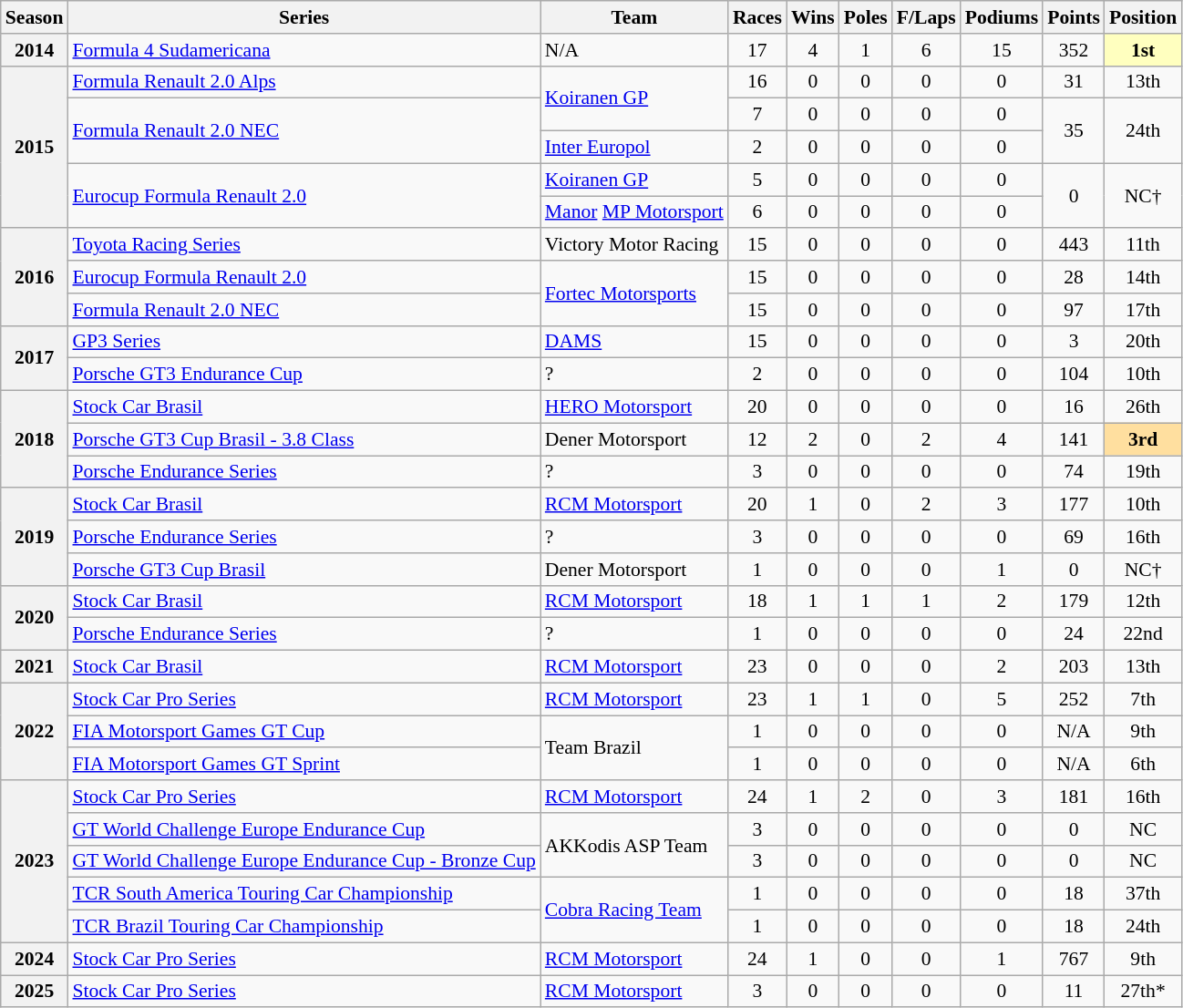<table class="wikitable" style="font-size: 90%; text-align:center">
<tr>
<th>Season</th>
<th>Series</th>
<th>Team</th>
<th>Races</th>
<th>Wins</th>
<th>Poles</th>
<th>F/Laps</th>
<th>Podiums</th>
<th>Points</th>
<th>Position</th>
</tr>
<tr>
<th>2014</th>
<td align=left><a href='#'>Formula 4 Sudamericana</a></td>
<td align=left>N/A</td>
<td>17</td>
<td>4</td>
<td>1</td>
<td>6</td>
<td>15</td>
<td>352</td>
<td style="background:#FFFFBF;"><strong>1st</strong></td>
</tr>
<tr>
<th rowspan=5>2015</th>
<td align=left><a href='#'>Formula Renault 2.0 Alps</a></td>
<td align=left rowspan=2><a href='#'>Koiranen GP</a></td>
<td>16</td>
<td>0</td>
<td>0</td>
<td>0</td>
<td>0</td>
<td>31</td>
<td>13th</td>
</tr>
<tr>
<td align=left rowspan="2"><a href='#'>Formula Renault 2.0 NEC</a></td>
<td>7</td>
<td>0</td>
<td>0</td>
<td>0</td>
<td>0</td>
<td rowspan="2">35</td>
<td rowspan="2">24th</td>
</tr>
<tr>
<td align=left><a href='#'>Inter Europol</a></td>
<td>2</td>
<td>0</td>
<td>0</td>
<td>0</td>
<td>0</td>
</tr>
<tr>
<td align=left rowspan=2><a href='#'>Eurocup Formula Renault 2.0</a></td>
<td align=left><a href='#'>Koiranen GP</a></td>
<td>5</td>
<td>0</td>
<td>0</td>
<td>0</td>
<td>0</td>
<td rowspan=2>0</td>
<td rowspan=2>NC†</td>
</tr>
<tr>
<td align=left><a href='#'>Manor</a> <a href='#'>MP Motorsport</a></td>
<td>6</td>
<td>0</td>
<td>0</td>
<td>0</td>
<td>0</td>
</tr>
<tr>
<th rowspan=3>2016</th>
<td align=left><a href='#'>Toyota Racing Series</a></td>
<td align=left>Victory Motor Racing</td>
<td>15</td>
<td>0</td>
<td>0</td>
<td>0</td>
<td>0</td>
<td>443</td>
<td>11th</td>
</tr>
<tr>
<td align=left><a href='#'>Eurocup Formula Renault 2.0</a></td>
<td align=left rowspan=2><a href='#'>Fortec Motorsports</a></td>
<td>15</td>
<td>0</td>
<td>0</td>
<td>0</td>
<td>0</td>
<td>28</td>
<td>14th</td>
</tr>
<tr>
<td align=left><a href='#'>Formula Renault 2.0 NEC</a></td>
<td>15</td>
<td>0</td>
<td>0</td>
<td>0</td>
<td>0</td>
<td>97</td>
<td>17th</td>
</tr>
<tr>
<th rowspan=2>2017</th>
<td align=left><a href='#'>GP3 Series</a></td>
<td align=left><a href='#'>DAMS</a></td>
<td>15</td>
<td>0</td>
<td>0</td>
<td>0</td>
<td>0</td>
<td>3</td>
<td>20th</td>
</tr>
<tr>
<td align=left><a href='#'>Porsche GT3 Endurance Cup</a></td>
<td align=left>?</td>
<td>2</td>
<td>0</td>
<td>0</td>
<td>0</td>
<td>0</td>
<td>104</td>
<td>10th</td>
</tr>
<tr>
<th rowspan=3>2018</th>
<td align=left><a href='#'>Stock Car Brasil</a></td>
<td align=left><a href='#'>HERO Motorsport</a></td>
<td>20</td>
<td>0</td>
<td>0</td>
<td>0</td>
<td>0</td>
<td>16</td>
<td>26th</td>
</tr>
<tr>
<td align=left nowrap><a href='#'>Porsche GT3 Cup Brasil - 3.8 Class</a></td>
<td align=left>Dener Motorsport</td>
<td>12</td>
<td>2</td>
<td>0</td>
<td>2</td>
<td>4</td>
<td>141</td>
<td style="background:#FFDF9F;"><strong>3rd</strong></td>
</tr>
<tr>
<td align=left><a href='#'>Porsche Endurance Series</a></td>
<td align=left>?</td>
<td>3</td>
<td>0</td>
<td>0</td>
<td>0</td>
<td>0</td>
<td>74</td>
<td>19th</td>
</tr>
<tr>
<th rowspan=3>2019</th>
<td align=left><a href='#'>Stock Car Brasil</a></td>
<td align=left><a href='#'>RCM Motorsport</a></td>
<td>20</td>
<td>1</td>
<td>0</td>
<td>2</td>
<td>3</td>
<td>177</td>
<td>10th</td>
</tr>
<tr>
<td align=left><a href='#'>Porsche Endurance Series</a></td>
<td align=left>?</td>
<td>3</td>
<td>0</td>
<td>0</td>
<td>0</td>
<td>0</td>
<td>69</td>
<td>16th</td>
</tr>
<tr>
<td align=left><a href='#'>Porsche GT3 Cup Brasil</a></td>
<td align=left>Dener Motorsport</td>
<td>1</td>
<td>0</td>
<td>0</td>
<td>0</td>
<td>1</td>
<td>0</td>
<td>NC†</td>
</tr>
<tr>
<th rowspan=2>2020</th>
<td align=left><a href='#'>Stock Car Brasil</a></td>
<td align=left><a href='#'>RCM Motorsport</a></td>
<td>18</td>
<td>1</td>
<td>1</td>
<td>1</td>
<td>2</td>
<td>179</td>
<td>12th</td>
</tr>
<tr>
<td align=left><a href='#'>Porsche Endurance Series</a></td>
<td align=left>?</td>
<td>1</td>
<td>0</td>
<td>0</td>
<td>0</td>
<td>0</td>
<td>24</td>
<td>22nd</td>
</tr>
<tr>
<th>2021</th>
<td align=left><a href='#'>Stock Car Brasil</a></td>
<td align=left><a href='#'>RCM Motorsport</a></td>
<td>23</td>
<td>0</td>
<td>0</td>
<td>0</td>
<td>2</td>
<td>203</td>
<td>13th</td>
</tr>
<tr>
<th rowspan="3">2022</th>
<td align=left><a href='#'>Stock Car Pro Series</a></td>
<td align=left><a href='#'>RCM Motorsport</a></td>
<td>23</td>
<td>1</td>
<td>1</td>
<td>0</td>
<td>5</td>
<td>252</td>
<td>7th</td>
</tr>
<tr>
<td align=left><a href='#'>FIA Motorsport Games GT Cup</a></td>
<td rowspan="2" align=left>Team Brazil</td>
<td>1</td>
<td>0</td>
<td>0</td>
<td>0</td>
<td>0</td>
<td>N/A</td>
<td>9th</td>
</tr>
<tr>
<td align=left><a href='#'>FIA Motorsport Games GT Sprint</a></td>
<td>1</td>
<td>0</td>
<td>0</td>
<td>0</td>
<td>0</td>
<td>N/A</td>
<td>6th</td>
</tr>
<tr>
<th rowspan=5>2023</th>
<td align=left><a href='#'>Stock Car Pro Series</a></td>
<td align=left><a href='#'>RCM Motorsport</a></td>
<td>24</td>
<td>1</td>
<td>2</td>
<td>0</td>
<td>3</td>
<td>181</td>
<td>16th</td>
</tr>
<tr>
<td align=left><a href='#'>GT World Challenge Europe Endurance Cup</a></td>
<td align=left rowspan=2>AKKodis ASP Team</td>
<td>3</td>
<td>0</td>
<td>0</td>
<td>0</td>
<td>0</td>
<td>0</td>
<td>NC</td>
</tr>
<tr>
<td align=left nowrap><a href='#'>GT World Challenge Europe Endurance Cup - Bronze Cup</a></td>
<td>3</td>
<td>0</td>
<td>0</td>
<td>0</td>
<td>0</td>
<td>0</td>
<td>NC</td>
</tr>
<tr>
<td align=left nowrap><a href='#'>TCR South America Touring Car Championship</a></td>
<td align=left rowspan=2><a href='#'>Cobra Racing Team</a></td>
<td>1</td>
<td>0</td>
<td>0</td>
<td>0</td>
<td>0</td>
<td>18</td>
<td>37th</td>
</tr>
<tr>
<td align=left><a href='#'>TCR Brazil Touring Car Championship</a></td>
<td>1</td>
<td>0</td>
<td>0</td>
<td>0</td>
<td>0</td>
<td>18</td>
<td>24th</td>
</tr>
<tr>
<th>2024</th>
<td align=left><a href='#'>Stock Car Pro Series</a></td>
<td align=left><a href='#'>RCM Motorsport</a></td>
<td>24</td>
<td>1</td>
<td>0</td>
<td>0</td>
<td>1</td>
<td>767</td>
<td>9th</td>
</tr>
<tr>
<th>2025</th>
<td align=left><a href='#'>Stock Car Pro Series</a></td>
<td align=left><a href='#'>RCM Motorsport</a></td>
<td>3</td>
<td>0</td>
<td>0</td>
<td>0</td>
<td>0</td>
<td>11</td>
<td>27th*</td>
</tr>
</table>
